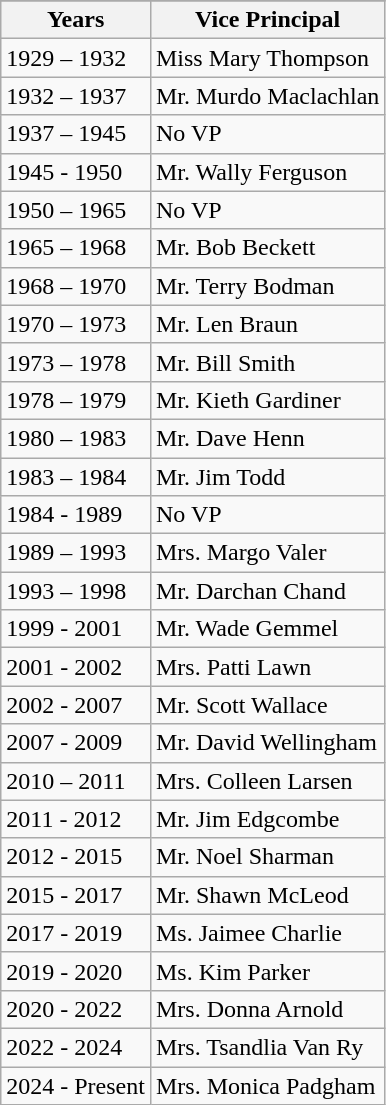<table class="wikitable" style="float:left; margin-right:1em">
<tr>
</tr>
<tr>
<th>Years</th>
<th>Vice Principal</th>
</tr>
<tr>
<td>1929 – 1932</td>
<td>Miss Mary Thompson</td>
</tr>
<tr>
<td>1932 – 1937</td>
<td>Mr. Murdo Maclachlan</td>
</tr>
<tr>
<td>1937 – 1945</td>
<td>No VP</td>
</tr>
<tr>
<td>1945 - 1950</td>
<td>Mr. Wally Ferguson</td>
</tr>
<tr>
<td>1950 – 1965</td>
<td>No VP</td>
</tr>
<tr>
<td>1965 – 1968</td>
<td>Mr. Bob Beckett</td>
</tr>
<tr>
<td>1968 – 1970</td>
<td>Mr. Terry Bodman</td>
</tr>
<tr>
<td>1970 – 1973</td>
<td>Mr. Len Braun</td>
</tr>
<tr>
<td>1973 – 1978</td>
<td>Mr. Bill Smith</td>
</tr>
<tr>
<td>1978 – 1979</td>
<td>Mr. Kieth Gardiner</td>
</tr>
<tr>
<td>1980 – 1983</td>
<td>Mr. Dave Henn</td>
</tr>
<tr>
<td>1983 – 1984</td>
<td>Mr. Jim Todd</td>
</tr>
<tr>
<td>1984 - 1989</td>
<td>No VP</td>
</tr>
<tr>
<td>1989 – 1993</td>
<td>Mrs. Margo Valer</td>
</tr>
<tr>
<td>1993 – 1998</td>
<td>Mr. Darchan Chand</td>
</tr>
<tr>
<td>1999 - 2001</td>
<td>Mr. Wade Gemmel</td>
</tr>
<tr>
<td>2001 - 2002</td>
<td>Mrs. Patti Lawn</td>
</tr>
<tr>
<td>2002 - 2007</td>
<td>Mr. Scott Wallace</td>
</tr>
<tr>
<td>2007 - 2009</td>
<td>Mr. David Wellingham</td>
</tr>
<tr>
<td>2010 – 2011</td>
<td>Mrs. Colleen Larsen</td>
</tr>
<tr>
<td>2011 - 2012</td>
<td>Mr. Jim Edgcombe</td>
</tr>
<tr>
<td>2012 - 2015</td>
<td>Mr. Noel Sharman</td>
</tr>
<tr>
<td>2015 - 2017</td>
<td>Mr. Shawn McLeod</td>
</tr>
<tr>
<td>2017 - 2019</td>
<td>Ms. Jaimee Charlie</td>
</tr>
<tr>
<td>2019 - 2020</td>
<td>Ms. Kim Parker</td>
</tr>
<tr>
<td>2020 -  2022</td>
<td>Mrs. Donna Arnold</td>
</tr>
<tr>
<td>2022 - 2024</td>
<td>Mrs. Tsandlia Van Ry</td>
</tr>
<tr>
<td>2024 - Present</td>
<td>Mrs. Monica Padgham</td>
</tr>
</table>
